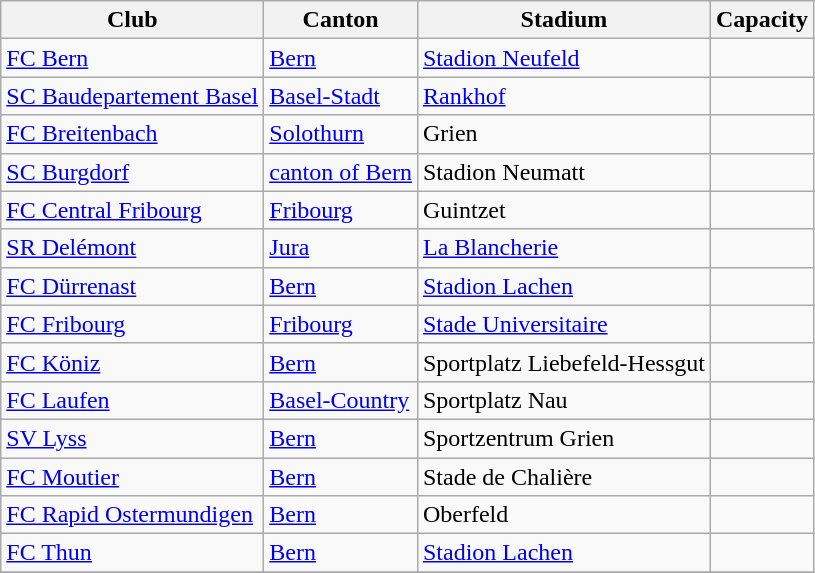<table class="wikitable">
<tr>
<th>Club</th>
<th>Canton</th>
<th>Stadium</th>
<th>Capacity</th>
</tr>
<tr>
<td><a href='#'>FC Bern</a></td>
<td><a href='#'>Bern</a></td>
<td><a href='#'>Stadion Neufeld</a></td>
<td></td>
</tr>
<tr>
<td><a href='#'>SC Baudepartement Basel</a></td>
<td><a href='#'>Basel-Stadt</a></td>
<td><a href='#'>Rankhof</a></td>
<td></td>
</tr>
<tr>
<td><a href='#'>FC Breitenbach</a></td>
<td><a href='#'>Solothurn</a></td>
<td>Grien</td>
<td></td>
</tr>
<tr>
<td><a href='#'>SC Burgdorf</a></td>
<td><a href='#'>canton of Bern</a></td>
<td>Stadion Neumatt</td>
<td></td>
</tr>
<tr>
<td><a href='#'>FC Central Fribourg</a></td>
<td><a href='#'>Fribourg</a></td>
<td>Guintzet</td>
<td></td>
</tr>
<tr>
<td><a href='#'>SR Delémont</a></td>
<td><a href='#'>Jura</a></td>
<td><a href='#'>La Blancherie</a></td>
<td></td>
</tr>
<tr>
<td><a href='#'>FC Dürrenast</a></td>
<td><a href='#'>Bern</a></td>
<td><a href='#'>Stadion Lachen</a></td>
<td></td>
</tr>
<tr>
<td><a href='#'>FC Fribourg</a></td>
<td><a href='#'>Fribourg</a></td>
<td><a href='#'>Stade Universitaire</a></td>
<td></td>
</tr>
<tr>
<td><a href='#'>FC Köniz</a></td>
<td><a href='#'>Bern</a></td>
<td>Sportplatz Liebefeld-Hessgut</td>
<td></td>
</tr>
<tr>
<td><a href='#'>FC Laufen</a></td>
<td><a href='#'>Basel-Country</a></td>
<td>Sportplatz Nau</td>
<td></td>
</tr>
<tr>
<td><a href='#'>SV Lyss</a></td>
<td><a href='#'>Bern</a></td>
<td>Sportzentrum Grien</td>
<td></td>
</tr>
<tr>
<td><a href='#'>FC Moutier</a></td>
<td><a href='#'>Bern</a></td>
<td>Stade de Chalière</td>
<td></td>
</tr>
<tr>
<td><a href='#'>FC Rapid Ostermundigen</a></td>
<td><a href='#'>Bern</a></td>
<td>Oberfeld</td>
<td></td>
</tr>
<tr>
<td><a href='#'>FC Thun</a></td>
<td><a href='#'>Bern</a></td>
<td><a href='#'>Stadion Lachen</a></td>
<td></td>
</tr>
<tr>
</tr>
</table>
